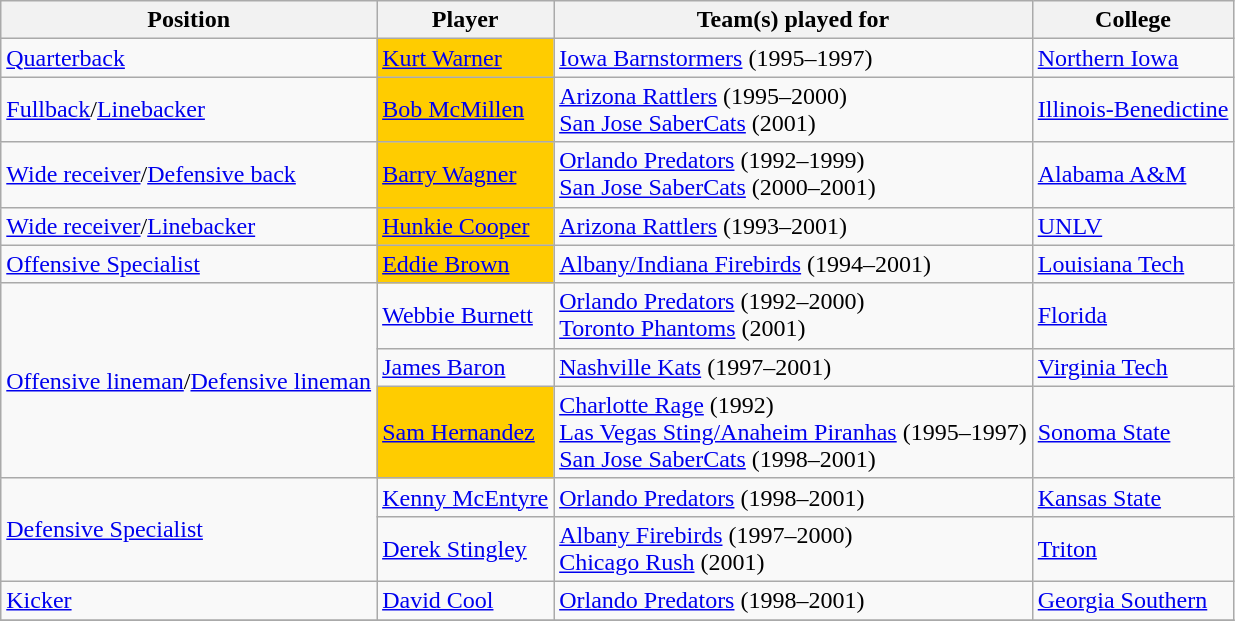<table class="wikitable">
<tr>
<th>Position</th>
<th>Player</th>
<th>Team(s) played for</th>
<th>College</th>
</tr>
<tr>
<td rowspan=1><a href='#'>Quarterback</a></td>
<td bgcolor="#FFCC00"><a href='#'>Kurt Warner</a></td>
<td><a href='#'>Iowa Barnstormers</a> (1995–1997)</td>
<td><a href='#'>Northern Iowa</a></td>
</tr>
<tr>
<td rowspan=1><a href='#'>Fullback</a>/<a href='#'>Linebacker</a></td>
<td bgcolor="#FFCC00"><a href='#'>Bob McMillen</a></td>
<td><a href='#'>Arizona Rattlers</a> (1995–2000)<br><a href='#'>San Jose SaberCats</a> (2001)</td>
<td><a href='#'>Illinois-Benedictine</a></td>
</tr>
<tr>
<td rowspan=1><a href='#'>Wide receiver</a>/<a href='#'>Defensive back</a></td>
<td bgcolor="#FFCC00"><a href='#'>Barry Wagner</a></td>
<td><a href='#'>Orlando Predators</a> (1992–1999)<br><a href='#'>San Jose SaberCats</a> (2000–2001)</td>
<td><a href='#'>Alabama A&M</a></td>
</tr>
<tr>
<td rowspan=1><a href='#'>Wide receiver</a>/<a href='#'>Linebacker</a></td>
<td bgcolor="#FFCC00"><a href='#'>Hunkie Cooper</a></td>
<td><a href='#'>Arizona Rattlers</a> (1993–2001)</td>
<td><a href='#'>UNLV</a></td>
</tr>
<tr>
<td rowspan=1><a href='#'>Offensive Specialist</a></td>
<td bgcolor="#FFCC00"><a href='#'>Eddie Brown</a></td>
<td><a href='#'>Albany/Indiana Firebirds</a> (1994–2001)</td>
<td><a href='#'>Louisiana Tech</a></td>
</tr>
<tr>
<td rowspan=3><a href='#'>Offensive lineman</a>/<a href='#'>Defensive lineman</a></td>
<td><a href='#'>Webbie Burnett</a></td>
<td><a href='#'>Orlando Predators</a> (1992–2000)<br><a href='#'>Toronto Phantoms</a> (2001)</td>
<td><a href='#'>Florida</a></td>
</tr>
<tr>
<td><a href='#'>James Baron</a></td>
<td><a href='#'>Nashville Kats</a> (1997–2001)</td>
<td><a href='#'>Virginia Tech</a></td>
</tr>
<tr>
<td bgcolor="#FFCC00"><a href='#'>Sam Hernandez</a></td>
<td><a href='#'>Charlotte Rage</a> (1992)<br><a href='#'>Las Vegas Sting/Anaheim Piranhas</a> (1995–1997)<br><a href='#'>San Jose SaberCats</a> (1998–2001)</td>
<td><a href='#'>Sonoma State</a></td>
</tr>
<tr>
<td rowspan=2><a href='#'>Defensive Specialist</a></td>
<td><a href='#'>Kenny McEntyre</a></td>
<td><a href='#'>Orlando Predators</a> (1998–2001)</td>
<td><a href='#'>Kansas State</a></td>
</tr>
<tr>
<td><a href='#'>Derek Stingley</a></td>
<td><a href='#'>Albany Firebirds</a> (1997–2000)<br><a href='#'>Chicago Rush</a> (2001)</td>
<td><a href='#'>Triton</a></td>
</tr>
<tr>
<td rowspan=1><a href='#'>Kicker</a></td>
<td><a href='#'>David Cool</a></td>
<td><a href='#'>Orlando Predators</a> (1998–2001)</td>
<td><a href='#'>Georgia Southern</a></td>
</tr>
<tr>
</tr>
</table>
